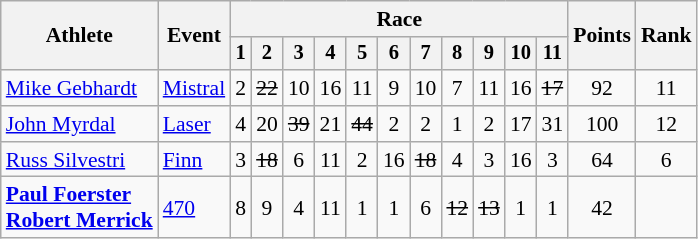<table class=wikitable style=font-size:90%;text-align:center>
<tr>
<th rowspan=2>Athlete</th>
<th rowspan=2>Event</th>
<th colspan=11>Race</th>
<th rowspan=2>Points</th>
<th rowspan=2>Rank</th>
</tr>
<tr style=font-size:95%>
<th>1</th>
<th>2</th>
<th>3</th>
<th>4</th>
<th>5</th>
<th>6</th>
<th>7</th>
<th>8</th>
<th>9</th>
<th>10</th>
<th>11</th>
</tr>
<tr>
<td align=left><a href='#'>Mike Gebhardt</a></td>
<td align=left><a href='#'>Mistral</a></td>
<td>2</td>
<td><s>22</s></td>
<td>10</td>
<td>16</td>
<td>11</td>
<td>9</td>
<td>10</td>
<td>7</td>
<td>11</td>
<td>16</td>
<td><s>17</s></td>
<td>92</td>
<td>11</td>
</tr>
<tr>
<td align=left><a href='#'>John Myrdal</a></td>
<td align=left><a href='#'>Laser</a></td>
<td>4</td>
<td>20</td>
<td><s>39</s></td>
<td>21</td>
<td><s>44<br></s></td>
<td>2</td>
<td>2</td>
<td>1</td>
<td>2</td>
<td>17</td>
<td>31</td>
<td>100</td>
<td>12</td>
</tr>
<tr>
<td align=left><a href='#'>Russ Silvestri</a></td>
<td align=left><a href='#'>Finn</a></td>
<td>3</td>
<td><s>18</s></td>
<td>6</td>
<td>11</td>
<td>2</td>
<td>16</td>
<td><s>18</s></td>
<td>4</td>
<td>3</td>
<td>16</td>
<td>3</td>
<td>64</td>
<td>6</td>
</tr>
<tr>
<td align=left><strong><a href='#'>Paul Foerster</a><br><a href='#'>Robert Merrick</a></strong></td>
<td align=left><a href='#'>470</a></td>
<td>8</td>
<td>9</td>
<td>4</td>
<td>11</td>
<td>1</td>
<td>1</td>
<td>6</td>
<td><s>12</s></td>
<td><s>13</s></td>
<td>1</td>
<td>1</td>
<td>42</td>
<td></td>
</tr>
</table>
